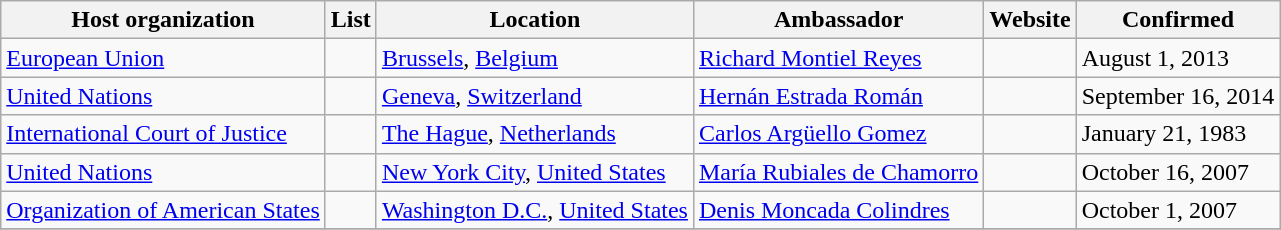<table class="wikitable sortable">
<tr>
<th>Host organization</th>
<th>List</th>
<th>Location</th>
<th>Ambassador</th>
<th>Website</th>
<th>Confirmed</th>
</tr>
<tr>
<td><a href='#'>European Union</a></td>
<td></td>
<td><a href='#'>Brussels</a>, <a href='#'>Belgium</a></td>
<td><a href='#'>Richard Montiel Reyes</a></td>
<td></td>
<td>August 1, 2013</td>
</tr>
<tr>
<td><a href='#'>United Nations</a></td>
<td></td>
<td><a href='#'>Geneva</a>, <a href='#'>Switzerland</a></td>
<td><a href='#'>Hernán Estrada Román</a></td>
<td></td>
<td>September 16, 2014</td>
</tr>
<tr>
<td><a href='#'>International Court of Justice</a></td>
<td></td>
<td><a href='#'>The Hague</a>, <a href='#'>Netherlands</a></td>
<td><a href='#'>Carlos Argüello Gomez</a></td>
<td></td>
<td>January 21, 1983</td>
</tr>
<tr>
<td><a href='#'>United Nations</a></td>
<td></td>
<td><a href='#'>New York City</a>, <a href='#'>United States</a></td>
<td><a href='#'>María Rubiales de Chamorro</a></td>
<td></td>
<td>October 16, 2007</td>
</tr>
<tr>
<td><a href='#'>Organization of American States</a></td>
<td></td>
<td><a href='#'>Washington D.C.</a>, <a href='#'>United States</a></td>
<td><a href='#'>Denis Moncada Colindres</a></td>
<td></td>
<td>October 1, 2007</td>
</tr>
<tr>
</tr>
</table>
